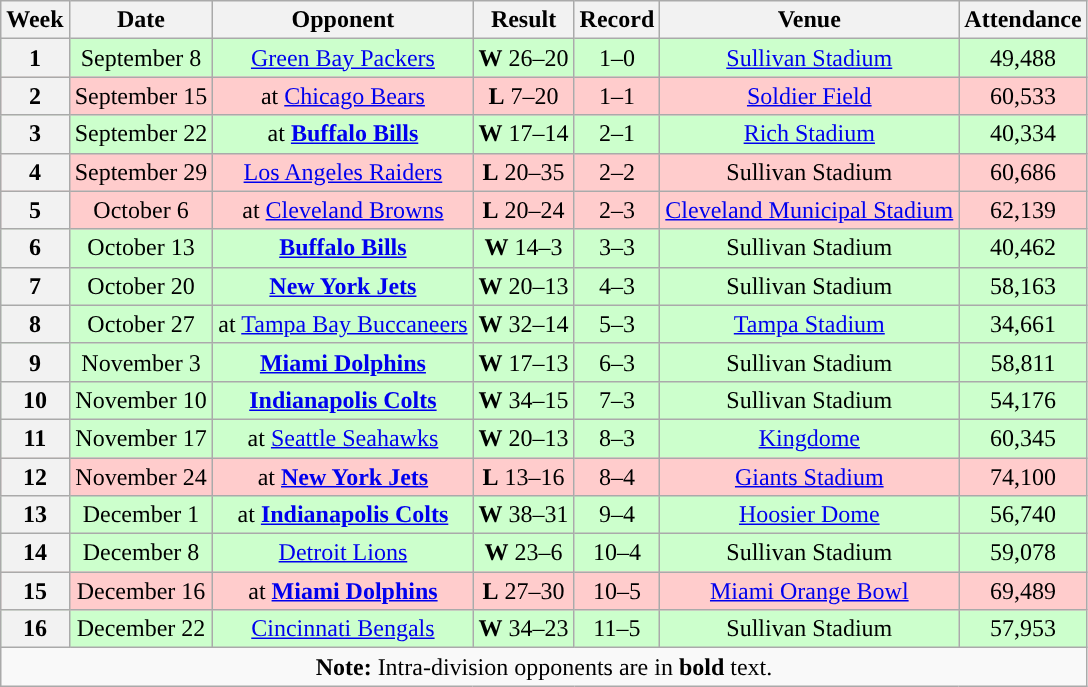<table class="wikitable" style="text-align:center">
<tr>
<th>Week</th>
<th>Date</th>
<th>Opponent</th>
<th>Result</th>
<th>Record</th>
<th>Venue</th>
<th>Attendance</th>
</tr>
<tr style="background:#cfc">
<th>1</th>
<td>September 8</td>
<td><a href='#'>Green Bay Packers</a></td>
<td><strong>W</strong> 26–20</td>
<td>1–0</td>
<td><a href='#'>Sullivan Stadium</a></td>
<td>49,488</td>
</tr>
<tr style="background:#fcc">
<th>2</th>
<td>September 15</td>
<td>at <a href='#'>Chicago Bears</a></td>
<td><strong>L</strong> 7–20</td>
<td>1–1</td>
<td><a href='#'>Soldier Field</a></td>
<td>60,533</td>
</tr>
<tr style="background:#cfc">
<th>3</th>
<td>September 22</td>
<td>at <strong><a href='#'>Buffalo Bills</a></strong></td>
<td><strong>W</strong> 17–14</td>
<td>2–1</td>
<td><a href='#'>Rich Stadium</a></td>
<td>40,334</td>
</tr>
<tr style="background:#fcc">
<th>4</th>
<td>September 29</td>
<td><a href='#'>Los Angeles Raiders</a></td>
<td><strong>L</strong> 20–35</td>
<td>2–2</td>
<td>Sullivan Stadium</td>
<td>60,686</td>
</tr>
<tr style="background:#fcc">
<th>5</th>
<td>October 6</td>
<td>at <a href='#'>Cleveland Browns</a></td>
<td><strong>L</strong> 20–24</td>
<td>2–3</td>
<td><a href='#'>Cleveland Municipal Stadium</a></td>
<td>62,139</td>
</tr>
<tr style="background:#cfc">
<th>6</th>
<td>October 13</td>
<td><strong><a href='#'>Buffalo Bills</a></strong></td>
<td><strong>W</strong> 14–3</td>
<td>3–3</td>
<td>Sullivan Stadium</td>
<td>40,462</td>
</tr>
<tr style="background:#cfc">
<th>7</th>
<td>October 20</td>
<td><strong><a href='#'>New York Jets</a></strong></td>
<td><strong>W</strong> 20–13</td>
<td>4–3</td>
<td>Sullivan Stadium</td>
<td>58,163</td>
</tr>
<tr style="background:#cfc">
<th>8</th>
<td>October 27</td>
<td>at <a href='#'>Tampa Bay Buccaneers</a></td>
<td><strong>W</strong> 32–14</td>
<td>5–3</td>
<td><a href='#'>Tampa Stadium</a></td>
<td>34,661</td>
</tr>
<tr style="background:#cfc">
<th>9</th>
<td>November 3</td>
<td><strong><a href='#'>Miami Dolphins</a></strong></td>
<td><strong>W</strong> 17–13</td>
<td>6–3</td>
<td>Sullivan Stadium</td>
<td>58,811</td>
</tr>
<tr style="background:#cfc">
<th>10</th>
<td>November 10</td>
<td><strong><a href='#'>Indianapolis Colts</a></strong></td>
<td><strong>W</strong> 34–15</td>
<td>7–3</td>
<td>Sullivan Stadium</td>
<td>54,176</td>
</tr>
<tr style="background:#cfc">
<th>11</th>
<td>November 17</td>
<td>at <a href='#'>Seattle Seahawks</a></td>
<td><strong>W</strong> 20–13</td>
<td>8–3</td>
<td><a href='#'>Kingdome</a></td>
<td>60,345</td>
</tr>
<tr style="background:#fcc">
<th>12</th>
<td>November 24</td>
<td>at <strong><a href='#'>New York Jets</a></strong></td>
<td><strong>L</strong> 13–16 </td>
<td>8–4</td>
<td><a href='#'>Giants Stadium</a></td>
<td>74,100</td>
</tr>
<tr style="background:#cfc">
<th>13</th>
<td>December 1</td>
<td>at <strong><a href='#'>Indianapolis Colts</a></strong></td>
<td><strong>W</strong> 38–31</td>
<td>9–4</td>
<td><a href='#'>Hoosier Dome</a></td>
<td>56,740</td>
</tr>
<tr style="background:#cfc">
<th>14</th>
<td>December 8</td>
<td><a href='#'>Detroit Lions</a></td>
<td><strong>W</strong> 23–6</td>
<td>10–4</td>
<td>Sullivan Stadium</td>
<td>59,078</td>
</tr>
<tr style="background:#fcc">
<th>15</th>
<td>December 16</td>
<td>at <strong><a href='#'>Miami Dolphins</a></strong></td>
<td><strong>L</strong> 27–30</td>
<td>10–5</td>
<td><a href='#'>Miami Orange Bowl</a></td>
<td>69,489</td>
</tr>
<tr style="background:#cfc">
<th>16</th>
<td>December 22</td>
<td><a href='#'>Cincinnati Bengals</a></td>
<td><strong>W</strong> 34–23</td>
<td>11–5</td>
<td>Sullivan Stadium</td>
<td>57,953</td>
</tr>
<tr>
<td colspan="8"><strong>Note:</strong> Intra-division opponents are in <strong>bold</strong> text.</td>
</tr>
</table>
